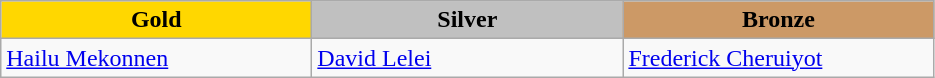<table class="wikitable" style="text-align:left">
<tr align="center">
<td width=200 bgcolor=gold><strong>Gold</strong></td>
<td width=200 bgcolor=silver><strong>Silver</strong></td>
<td width=200 bgcolor=CC9966><strong>Bronze</strong></td>
</tr>
<tr>
<td><a href='#'>Hailu Mekonnen</a><br><em></em></td>
<td><a href='#'>David Lelei</a><br><em></em></td>
<td><a href='#'>Frederick Cheruiyot</a><br><em></em></td>
</tr>
</table>
